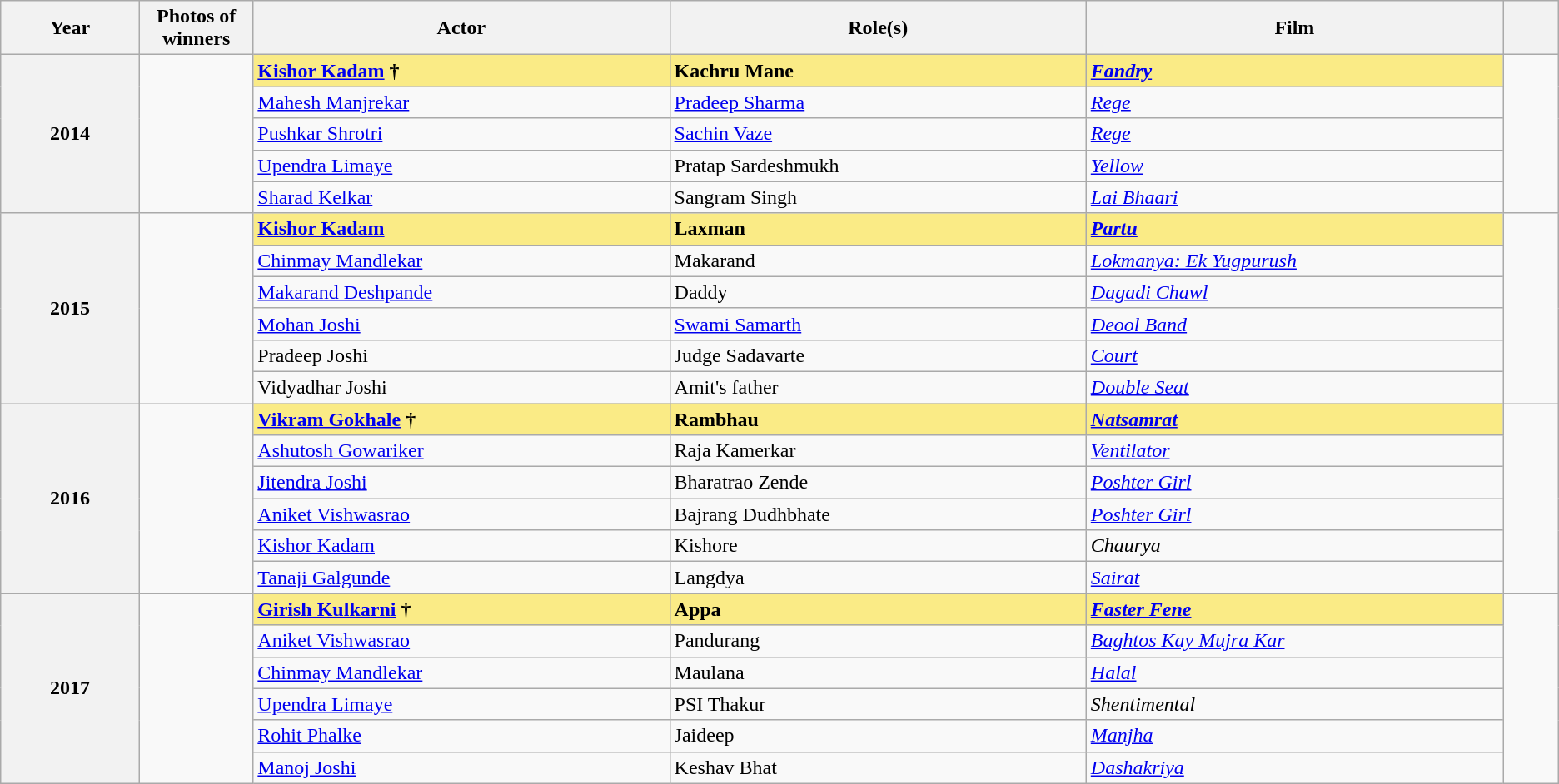<table class="wikitable sortable" style="text-align:left;">
<tr>
<th scope="col" style="width:5%; text-align:center;">Year</th>
<th scope="col" style="width:3%;text-align:center;">Photos of winners</th>
<th scope="col" style="width:15%;text-align:center;">Actor</th>
<th scope="col" style="width:15%;text-align:center;">Role(s)</th>
<th scope="col" style="width:15%;text-align:center;">Film</th>
<th scope="col" style="width:2%;" class="unsortable"></th>
</tr>
<tr>
<th scope="row" rowspan=5 style="text-align:center">2014</th>
<td rowspan=5 style="text-align:center"></td>
<td style="background:#FAEB86;"><strong><a href='#'>Kishor Kadam</a> †</strong></td>
<td style="background:#FAEB86;"><strong> Kachru Mane</strong></td>
<td style="background:#FAEB86;"><strong><em><a href='#'>Fandry</a></em></strong></td>
<td rowspan=5></td>
</tr>
<tr>
<td><a href='#'>Mahesh Manjrekar</a></td>
<td><a href='#'>Pradeep Sharma</a></td>
<td><em><a href='#'>Rege</a></em></td>
</tr>
<tr>
<td><a href='#'>Pushkar Shrotri</a></td>
<td><a href='#'>Sachin Vaze</a></td>
<td><em><a href='#'>Rege</a></em></td>
</tr>
<tr>
<td><a href='#'>Upendra Limaye</a></td>
<td>Pratap Sardeshmukh</td>
<td><em><a href='#'>Yellow</a></em></td>
</tr>
<tr>
<td><a href='#'>Sharad Kelkar</a></td>
<td>Sangram Singh</td>
<td><em><a href='#'>Lai Bhaari</a></em></td>
</tr>
<tr>
<th scope="row" rowspan=6 style="text-align:center">2015</th>
<td rowspan=6 style="text-align:center"></td>
<td style="background:#FAEB86;"><strong><a href='#'>Kishor Kadam</a></strong> </td>
<td style="background:#FAEB86;"><strong>Laxman</strong></td>
<td style="background:#FAEB86;"><strong><em><a href='#'>Partu</a></em></strong></td>
<td rowspan=6></td>
</tr>
<tr>
<td><a href='#'>Chinmay Mandlekar</a></td>
<td>Makarand</td>
<td><em><a href='#'>Lokmanya: Ek Yugpurush</a></em></td>
</tr>
<tr>
<td><a href='#'>Makarand Deshpande</a></td>
<td>Daddy</td>
<td><em><a href='#'>Dagadi Chawl</a></em></td>
</tr>
<tr>
<td><a href='#'>Mohan Joshi</a></td>
<td><a href='#'>Swami Samarth</a></td>
<td><em><a href='#'>Deool Band</a></em></td>
</tr>
<tr>
<td>Pradeep Joshi</td>
<td>Judge Sadavarte</td>
<td><em><a href='#'>Court</a></em></td>
</tr>
<tr>
<td>Vidyadhar Joshi</td>
<td>Amit's father</td>
<td><em><a href='#'>Double Seat</a></em></td>
</tr>
<tr>
<th scope="row" rowspan=6 style="text-align:center">2016</th>
<td rowspan=6 style="text-align:center"></td>
<td style="background:#FAEB86;"><strong><a href='#'>Vikram Gokhale</a> †</strong></td>
<td style="background:#FAEB86;"><strong> Rambhau</strong></td>
<td style="background:#FAEB86;"><strong><em><a href='#'>Natsamrat</a></em></strong></td>
<td rowspan=6></td>
</tr>
<tr>
<td><a href='#'>Ashutosh Gowariker</a></td>
<td>Raja Kamerkar</td>
<td><em><a href='#'>Ventilator</a></em></td>
</tr>
<tr>
<td><a href='#'>Jitendra Joshi</a></td>
<td>Bharatrao Zende</td>
<td><em><a href='#'>Poshter Girl</a></em></td>
</tr>
<tr>
<td><a href='#'>Aniket Vishwasrao</a></td>
<td>Bajrang Dudhbhate</td>
<td><em><a href='#'>Poshter Girl</a></em></td>
</tr>
<tr>
<td><a href='#'>Kishor Kadam</a></td>
<td>Kishore</td>
<td><em>Chaurya</em></td>
</tr>
<tr>
<td><a href='#'>Tanaji Galgunde</a></td>
<td>Langdya</td>
<td><em><a href='#'>Sairat</a></em></td>
</tr>
<tr>
<th scope="row" rowspan=6 style="text-align:center">2017</th>
<td rowspan=6 style="text-align:center"></td>
<td style="background:#FAEB86;"><strong><a href='#'>Girish Kulkarni</a> †</strong></td>
<td style="background:#FAEB86;"><strong> Appa</strong></td>
<td style="background:#FAEB86;"><strong><em><a href='#'>Faster Fene</a></em></strong></td>
<td rowspan=6></td>
</tr>
<tr>
<td><a href='#'>Aniket Vishwasrao</a></td>
<td>Pandurang</td>
<td><em><a href='#'>Baghtos Kay Mujra Kar</a></em></td>
</tr>
<tr>
<td><a href='#'>Chinmay Mandlekar</a></td>
<td>Maulana</td>
<td><em><a href='#'>Halal</a></em></td>
</tr>
<tr>
<td><a href='#'>Upendra Limaye</a></td>
<td>PSI Thakur</td>
<td><em>Shentimental</em></td>
</tr>
<tr>
<td><a href='#'>Rohit Phalke</a></td>
<td>Jaideep</td>
<td><em><a href='#'>Manjha</a></em></td>
</tr>
<tr>
<td><a href='#'>Manoj Joshi</a></td>
<td>Keshav Bhat</td>
<td><em><a href='#'>Dashakriya</a></em></td>
</tr>
</table>
